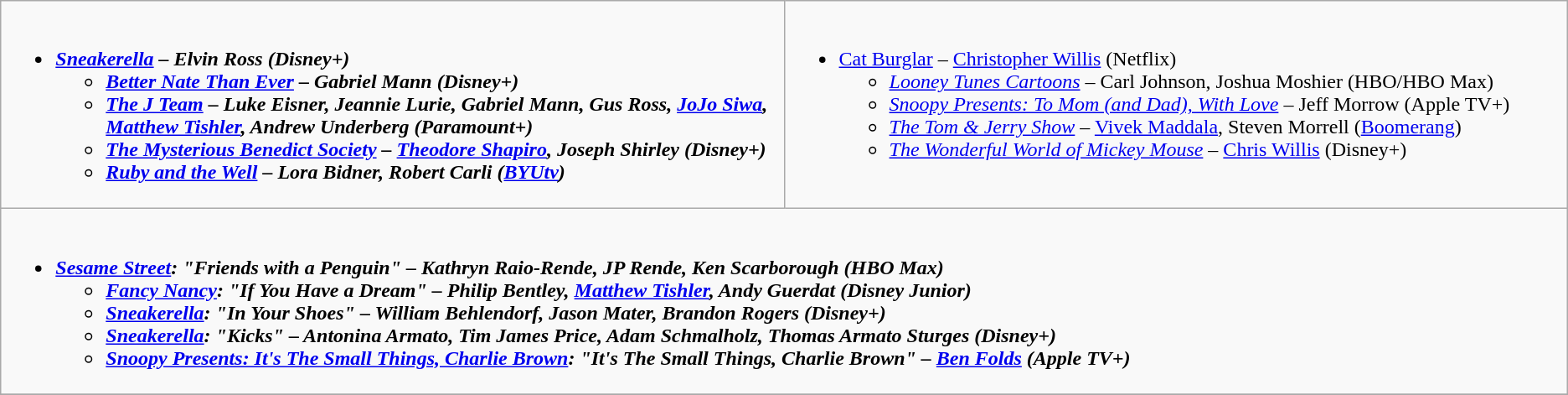<table class=wikitable>
<tr>
<td style="vertical-align:top;" width="50%"><br><ul><li><strong><em><a href='#'>Sneakerella</a><em> – Elvin Ross (Disney+)<strong><ul><li></em><a href='#'>Better Nate Than Ever</a><em> – Gabriel Mann (Disney+)</li><li></em><a href='#'>The J Team</a><em> – Luke Eisner, Jeannie Lurie, Gabriel Mann, Gus Ross, <a href='#'>JoJo Siwa</a>, <a href='#'>Matthew Tishler</a>, Andrew Underberg (Paramount+)</li><li></em><a href='#'>The Mysterious Benedict Society</a><em> – <a href='#'>Theodore Shapiro</a>, Joseph Shirley (Disney+)</li><li></em><a href='#'>Ruby and the Well</a><em> – Lora Bidner, Robert Carli (<a href='#'>BYUtv</a>)</li></ul></li></ul></td>
<td style="vertical-align:top;" width="50%"><br><ul><li></em></strong><a href='#'>Cat Burglar</a></em> – <a href='#'>Christopher Willis</a> (Netflix)</strong><ul><li><em><a href='#'>Looney Tunes Cartoons</a></em> – Carl Johnson, Joshua Moshier (HBO/HBO Max)</li><li><em><a href='#'>Snoopy Presents: To Mom (and Dad), With Love</a></em> – Jeff Morrow (Apple TV+)</li><li><em><a href='#'>The Tom & Jerry Show</a></em> – <a href='#'>Vivek Maddala</a>, Steven Morrell (<a href='#'>Boomerang</a>)</li><li><em><a href='#'>The Wonderful World of Mickey Mouse</a></em> – <a href='#'>Chris Willis</a> (Disney+)</li></ul></li></ul></td>
</tr>
<tr>
<td colspan="2" style="vertical-align:top;" width="50%"><br><ul><li><strong><em><a href='#'>Sesame Street</a><em>: "Friends with a Penguin" – Kathryn Raio-Rende, JP Rende, Ken Scarborough (HBO Max)<strong><ul><li></em><a href='#'>Fancy Nancy</a><em>: "If You Have a Dream" – Philip Bentley, <a href='#'>Matthew Tishler</a>, Andy Guerdat (Disney Junior)</li><li></em><a href='#'>Sneakerella</a><em>: "In Your Shoes" – William Behlendorf, Jason Mater, Brandon Rogers (Disney+)</li><li></em><a href='#'>Sneakerella</a><em>: "Kicks" – Antonina Armato, Tim James Price, Adam Schmalholz, Thomas Armato Sturges (Disney+)</li><li></em><a href='#'>Snoopy Presents: It's The Small Things, Charlie Brown</a><em>: "It's The Small Things, Charlie Brown" – <a href='#'>Ben Folds</a> (Apple TV+)</li></ul></li></ul></td>
</tr>
<tr>
</tr>
</table>
